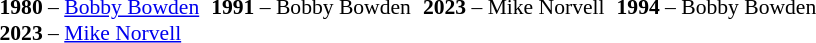<table cellpadding="3" style="font-size:.9em">
<tr>
</tr>
<tr>
</tr>
<tr style="vertical-align:top;">
<td><strong>1980</strong> – <a href='#'>Bobby Bowden</a><br><strong>2023</strong> – <a href='#'>Mike Norvell</a></td>
<td><strong>1991</strong> – Bobby Bowden</td>
<td><strong>2023</strong> – Mike Norvell</td>
<td><strong>1994</strong> – Bobby Bowden</td>
</tr>
</table>
